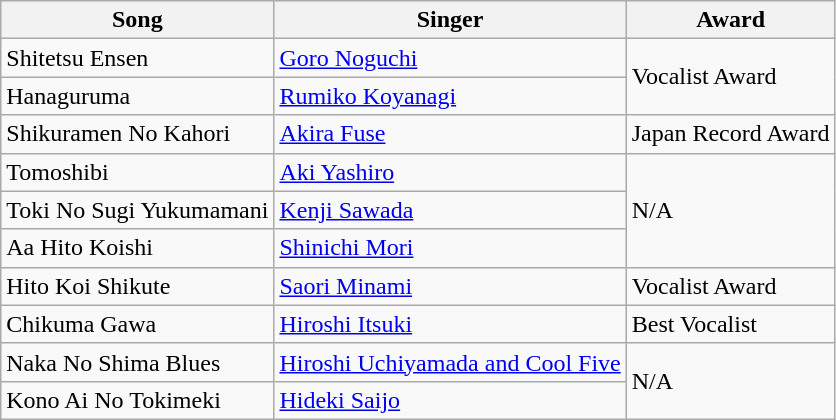<table class="wikitable">
<tr>
<th>Song</th>
<th>Singer</th>
<th>Award</th>
</tr>
<tr>
<td>Shitetsu Ensen</td>
<td><a href='#'>Goro Noguchi</a></td>
<td rowspan=2>Vocalist Award</td>
</tr>
<tr>
<td>Hanaguruma</td>
<td><a href='#'>Rumiko Koyanagi</a></td>
</tr>
<tr>
<td>Shikuramen No Kahori</td>
<td><a href='#'>Akira Fuse</a></td>
<td>Japan Record Award</td>
</tr>
<tr>
<td>Tomoshibi</td>
<td><a href='#'>Aki Yashiro</a></td>
<td rowspan=3>N/A</td>
</tr>
<tr>
<td>Toki No Sugi Yukumamani</td>
<td><a href='#'>Kenji Sawada</a></td>
</tr>
<tr>
<td>Aa Hito Koishi</td>
<td><a href='#'>Shinichi Mori</a></td>
</tr>
<tr>
<td>Hito Koi Shikute</td>
<td><a href='#'>Saori Minami</a></td>
<td>Vocalist Award</td>
</tr>
<tr>
<td>Chikuma Gawa</td>
<td><a href='#'>Hiroshi Itsuki</a></td>
<td>Best Vocalist</td>
</tr>
<tr>
<td>Naka No Shima Blues</td>
<td><a href='#'>Hiroshi Uchiyamada and Cool Five</a></td>
<td rowspan=2>N/A</td>
</tr>
<tr>
<td>Kono Ai No Tokimeki</td>
<td><a href='#'>Hideki Saijo</a></td>
</tr>
</table>
